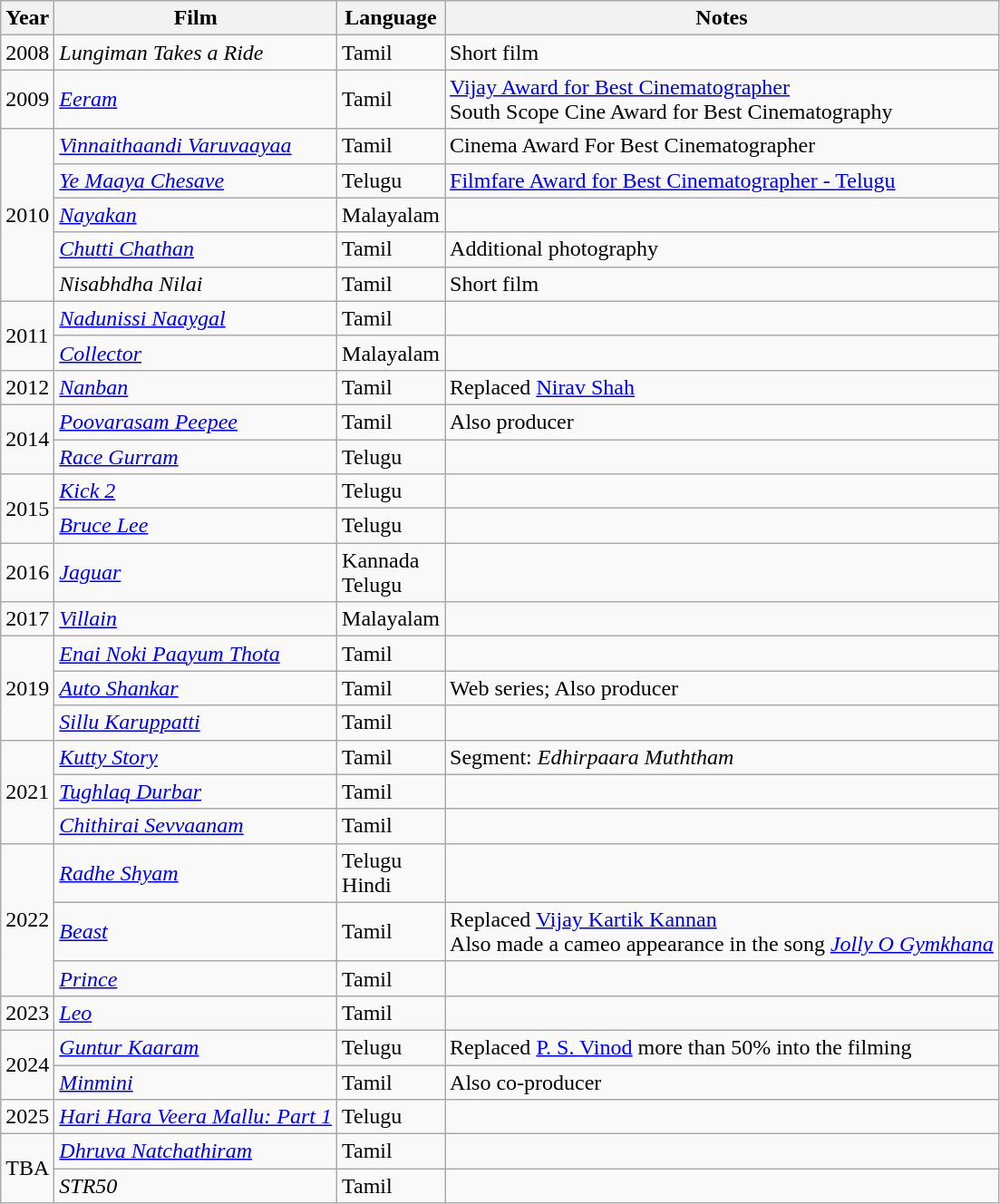<table class="wikitable">
<tr>
<th>Year</th>
<th>Film</th>
<th>Language</th>
<th>Notes</th>
</tr>
<tr>
<td>2008</td>
<td><em>Lungiman Takes a Ride</em></td>
<td>Tamil</td>
<td>Short film</td>
</tr>
<tr>
<td>2009</td>
<td><em><a href='#'>Eeram</a></em></td>
<td>Tamil</td>
<td><a href='#'>Vijay Award for Best Cinematographer</a><br>South Scope Cine Award for Best Cinematography</td>
</tr>
<tr>
<td rowspan="5">2010</td>
<td><em><a href='#'>Vinnaithaandi Varuvaayaa</a></em></td>
<td>Tamil</td>
<td>Cinema Award For Best Cinematographer</td>
</tr>
<tr>
<td><em><a href='#'>Ye Maaya Chesave</a></em></td>
<td>Telugu</td>
<td><a href='#'>Filmfare Award for Best Cinematographer - Telugu</a></td>
</tr>
<tr>
<td><em><a href='#'>Nayakan</a></em></td>
<td>Malayalam</td>
<td></td>
</tr>
<tr>
<td><em><a href='#'>Chutti Chathan</a></em></td>
<td>Tamil</td>
<td>Additional photography</td>
</tr>
<tr>
<td><em>Nisabhdha Nilai</em></td>
<td>Tamil</td>
<td>Short film</td>
</tr>
<tr>
<td rowspan="2">2011</td>
<td><em><a href='#'>Nadunissi Naaygal</a></em></td>
<td>Tamil</td>
<td></td>
</tr>
<tr>
<td><em><a href='#'>Collector</a></em></td>
<td>Malayalam</td>
<td></td>
</tr>
<tr>
<td>2012</td>
<td><em><a href='#'>Nanban</a></em></td>
<td>Tamil</td>
<td>Replaced <a href='#'>Nirav Shah</a></td>
</tr>
<tr>
<td rowspan="2">2014</td>
<td><em><a href='#'>Poovarasam Peepee</a></em></td>
<td>Tamil</td>
<td>Also producer</td>
</tr>
<tr>
<td><em><a href='#'>Race Gurram</a></em></td>
<td>Telugu</td>
<td></td>
</tr>
<tr>
<td rowspan="2">2015</td>
<td><em><a href='#'>Kick 2</a></em></td>
<td>Telugu</td>
<td></td>
</tr>
<tr>
<td><em><a href='#'>Bruce Lee</a></em></td>
<td>Telugu</td>
<td></td>
</tr>
<tr>
<td>2016</td>
<td><em><a href='#'>Jaguar</a></em></td>
<td>Kannada<br>Telugu</td>
<td></td>
</tr>
<tr>
<td>2017</td>
<td><em><a href='#'>Villain</a></em></td>
<td>Malayalam</td>
<td></td>
</tr>
<tr>
<td rowspan="3">2019</td>
<td><em><a href='#'>Enai Noki Paayum Thota</a></em></td>
<td>Tamil</td>
<td></td>
</tr>
<tr>
<td><em><a href='#'>Auto Shankar</a></em></td>
<td>Tamil</td>
<td>Web series; Also producer</td>
</tr>
<tr>
<td><em><a href='#'>Sillu Karuppatti</a></em></td>
<td>Tamil</td>
<td></td>
</tr>
<tr>
<td rowspan="3">2021</td>
<td><em><a href='#'>Kutty Story</a></em></td>
<td>Tamil</td>
<td>Segment: <em>Edhirpaara Muththam</em></td>
</tr>
<tr>
<td><em><a href='#'>Tughlaq Durbar</a></em></td>
<td>Tamil</td>
<td></td>
</tr>
<tr>
<td><em><a href='#'>Chithirai Sevvaanam</a></em></td>
<td>Tamil</td>
<td></td>
</tr>
<tr>
<td rowspan="3">2022</td>
<td><em><a href='#'>Radhe Shyam</a></em></td>
<td>Telugu<br>Hindi</td>
<td></td>
</tr>
<tr>
<td><em><a href='#'>Beast</a></em></td>
<td>Tamil</td>
<td>Replaced <a href='#'>Vijay Kartik Kannan</a><br>Also made a cameo appearance in the song <em><a href='#'>Jolly O Gymkhana</a></em></td>
</tr>
<tr>
<td><em><a href='#'>Prince</a></em></td>
<td>Tamil</td>
<td></td>
</tr>
<tr>
<td>2023</td>
<td><em><a href='#'>Leo</a></em></td>
<td>Tamil</td>
<td></td>
</tr>
<tr>
<td rowspan="2">2024</td>
<td><em><a href='#'>Guntur Kaaram</a></em></td>
<td>Telugu</td>
<td>Replaced <a href='#'>P. S. Vinod</a> more than 50% into the filming</td>
</tr>
<tr>
<td><em><a href='#'>Minmini</a></em></td>
<td>Tamil</td>
<td>Also co-producer</td>
</tr>
<tr>
<td>2025</td>
<td><em><a href='#'>Hari Hara Veera Mallu: Part 1</a></em></td>
<td>Telugu</td>
<td></td>
</tr>
<tr>
<td rowspan="2">TBA</td>
<td><em><a href='#'>Dhruva Natchathiram</a></em></td>
<td>Tamil</td>
<td></td>
</tr>
<tr>
<td><em>STR50</em></td>
<td>Tamil</td>
<td></td>
</tr>
</table>
